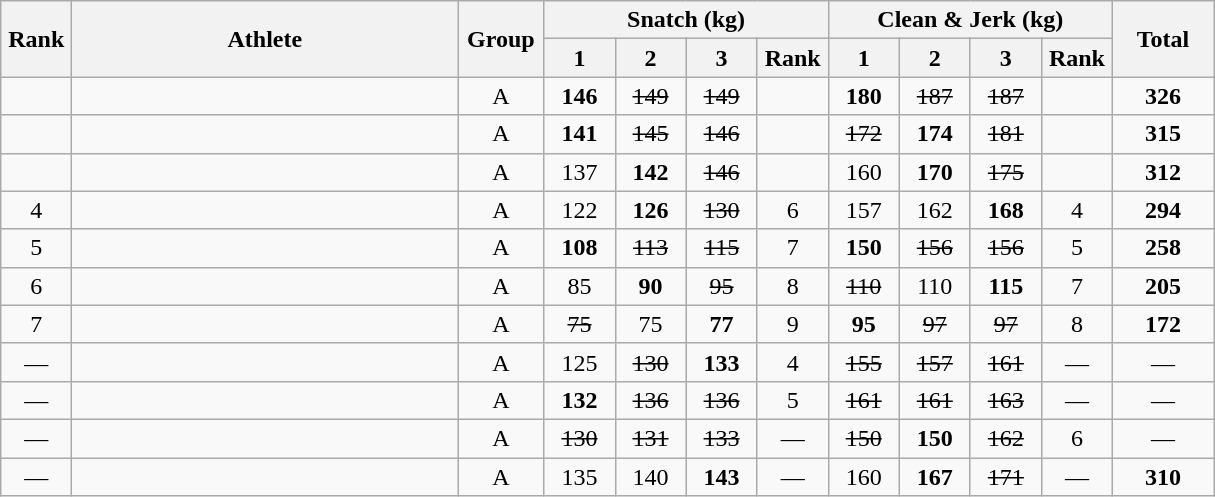<table class = "wikitable" style="text-align:center;">
<tr>
<th rowspan=2 width=40>Rank</th>
<th rowspan=2 width=250>Athlete</th>
<th rowspan=2 width=50>Group</th>
<th colspan=4>Snatch (kg)</th>
<th colspan=4>Clean & Jerk (kg)</th>
<th rowspan=2 width=60>Total</th>
</tr>
<tr>
<th width=40>1</th>
<th width=40>2</th>
<th width=40>3</th>
<th width=40>Rank</th>
<th width=40>1</th>
<th width=40>2</th>
<th width=40>3</th>
<th width=40>Rank</th>
</tr>
<tr>
<td></td>
<td align=left></td>
<td>A</td>
<td><strong>146</strong></td>
<td><s>149</s></td>
<td><s>149</s></td>
<td></td>
<td><strong>180</strong></td>
<td><s>187</s></td>
<td><s>187</s></td>
<td></td>
<td><strong>326</strong></td>
</tr>
<tr>
<td></td>
<td align=left></td>
<td>A</td>
<td><strong>141</strong></td>
<td><s>145</s></td>
<td><s>146</s></td>
<td></td>
<td><s>172</s></td>
<td><strong>174</strong></td>
<td><s>181</s></td>
<td></td>
<td><strong>315</strong></td>
</tr>
<tr>
<td></td>
<td align=left></td>
<td>A</td>
<td>137</td>
<td><strong>142</strong></td>
<td><s>146</s></td>
<td></td>
<td>160</td>
<td><strong>170</strong></td>
<td><s>175</s></td>
<td></td>
<td><strong>312</strong></td>
</tr>
<tr>
<td>4</td>
<td align=left></td>
<td>A</td>
<td>122</td>
<td><strong>126</strong></td>
<td><s>130</s></td>
<td>6</td>
<td>157</td>
<td>162</td>
<td><strong>168</strong></td>
<td>4</td>
<td><strong>294</strong></td>
</tr>
<tr>
<td>5</td>
<td align=left></td>
<td>A</td>
<td><strong>108</strong></td>
<td><s>113</s></td>
<td><s>115</s></td>
<td>7</td>
<td><strong>150</strong></td>
<td><s>156</s></td>
<td><s>156</s></td>
<td>5</td>
<td><strong>258</strong></td>
</tr>
<tr>
<td>6</td>
<td align=left></td>
<td>A</td>
<td>85</td>
<td><strong>90</strong></td>
<td><s>95</s></td>
<td>8</td>
<td><s>110</s></td>
<td>110</td>
<td><strong>115</strong></td>
<td>7</td>
<td><strong>205</strong></td>
</tr>
<tr>
<td>7</td>
<td align=left></td>
<td>A</td>
<td><s>75</s></td>
<td>75</td>
<td><strong>77</strong></td>
<td>9</td>
<td><strong>95</strong></td>
<td><s>97</s></td>
<td><s>97</s></td>
<td>8</td>
<td><strong>172</strong></td>
</tr>
<tr>
<td>—</td>
<td align=left></td>
<td>A</td>
<td>125</td>
<td><s>130</s></td>
<td><strong>133</strong></td>
<td>4</td>
<td><s>155</s></td>
<td><s>157</s></td>
<td><s>161</s></td>
<td>—</td>
<td>—</td>
</tr>
<tr>
<td>—</td>
<td align=left></td>
<td>A</td>
<td><strong>132</strong></td>
<td><s>136</s></td>
<td><s>136</s></td>
<td>5</td>
<td><s>161</s></td>
<td><s>161</s></td>
<td><s>163</s></td>
<td>—</td>
<td>—</td>
</tr>
<tr>
<td>—</td>
<td align=left></td>
<td>A</td>
<td><s>130</s></td>
<td><s>131</s></td>
<td><s>133</s></td>
<td>—</td>
<td><s>150</s></td>
<td><strong>150</strong></td>
<td><s>162</s></td>
<td>6</td>
<td>—</td>
</tr>
<tr>
<td>—</td>
<td align=left></td>
<td>A</td>
<td>135</td>
<td>140</td>
<td><strong>143</strong></td>
<td>—</td>
<td>160</td>
<td><strong>167</strong></td>
<td><s>171</s></td>
<td>—</td>
<td><strong>310</strong></td>
</tr>
</table>
